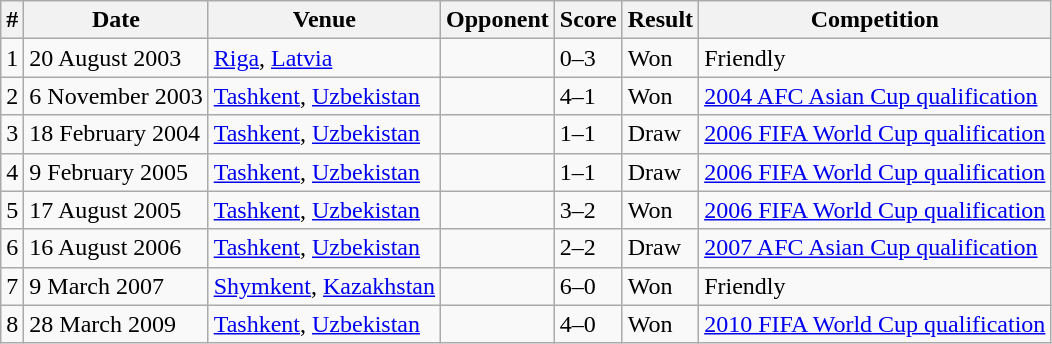<table class="wikitable">
<tr>
<th>#</th>
<th>Date</th>
<th>Venue</th>
<th>Opponent</th>
<th>Score</th>
<th>Result</th>
<th>Competition</th>
</tr>
<tr>
<td>1</td>
<td>20 August 2003</td>
<td><a href='#'>Riga</a>, <a href='#'>Latvia</a></td>
<td></td>
<td>0–3</td>
<td>Won</td>
<td>Friendly</td>
</tr>
<tr>
<td>2</td>
<td>6 November 2003</td>
<td><a href='#'>Tashkent</a>, <a href='#'>Uzbekistan</a></td>
<td></td>
<td>4–1</td>
<td>Won</td>
<td><a href='#'>2004 AFC Asian Cup qualification</a></td>
</tr>
<tr>
<td>3</td>
<td>18 February 2004</td>
<td><a href='#'>Tashkent</a>, <a href='#'>Uzbekistan</a></td>
<td></td>
<td>1–1</td>
<td>Draw</td>
<td><a href='#'>2006 FIFA World Cup qualification</a></td>
</tr>
<tr>
<td>4</td>
<td>9 February 2005</td>
<td><a href='#'>Tashkent</a>, <a href='#'>Uzbekistan</a></td>
<td></td>
<td>1–1</td>
<td>Draw</td>
<td><a href='#'>2006 FIFA World Cup qualification</a></td>
</tr>
<tr>
<td>5</td>
<td>17 August 2005</td>
<td><a href='#'>Tashkent</a>, <a href='#'>Uzbekistan</a></td>
<td></td>
<td>3–2</td>
<td>Won</td>
<td><a href='#'>2006 FIFA World Cup qualification</a></td>
</tr>
<tr>
<td>6</td>
<td>16 August 2006</td>
<td><a href='#'>Tashkent</a>, <a href='#'>Uzbekistan</a></td>
<td></td>
<td>2–2</td>
<td>Draw</td>
<td><a href='#'>2007 AFC Asian Cup qualification</a></td>
</tr>
<tr>
<td>7</td>
<td>9 March 2007</td>
<td><a href='#'>Shymkent</a>, <a href='#'>Kazakhstan</a></td>
<td></td>
<td>6–0</td>
<td>Won</td>
<td>Friendly</td>
</tr>
<tr>
<td>8</td>
<td>28 March 2009</td>
<td><a href='#'>Tashkent</a>, <a href='#'>Uzbekistan</a></td>
<td></td>
<td>4–0</td>
<td>Won</td>
<td><a href='#'>2010 FIFA World Cup qualification</a></td>
</tr>
</table>
